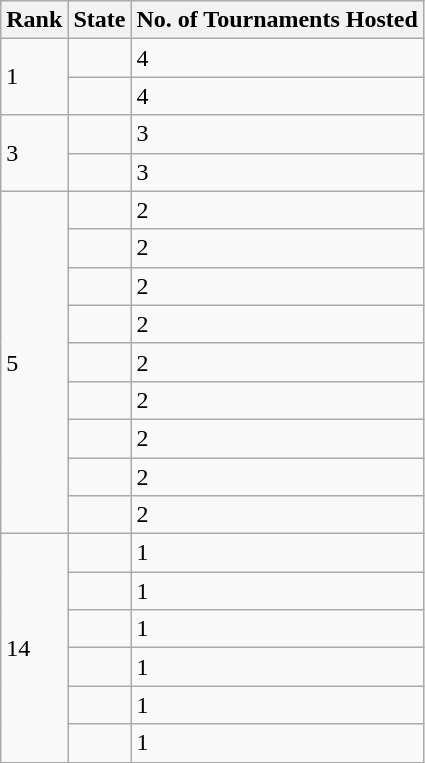<table class="wikitable">
<tr>
<th>Rank</th>
<th>State</th>
<th>No. of Tournaments Hosted</th>
</tr>
<tr>
<td rowspan="2">1</td>
<td></td>
<td>4</td>
</tr>
<tr>
<td></td>
<td>4</td>
</tr>
<tr>
<td rowspan="2">3</td>
<td></td>
<td>3</td>
</tr>
<tr>
<td></td>
<td>3</td>
</tr>
<tr>
<td rowspan=9>5</td>
<td></td>
<td>2</td>
</tr>
<tr>
<td></td>
<td>2</td>
</tr>
<tr>
<td></td>
<td>2</td>
</tr>
<tr>
<td></td>
<td>2</td>
</tr>
<tr>
<td></td>
<td>2</td>
</tr>
<tr>
<td></td>
<td>2</td>
</tr>
<tr>
<td></td>
<td>2</td>
</tr>
<tr>
<td></td>
<td>2</td>
</tr>
<tr>
<td></td>
<td>2</td>
</tr>
<tr>
<td rowspan=6>14</td>
<td></td>
<td>1</td>
</tr>
<tr>
<td></td>
<td>1</td>
</tr>
<tr>
<td></td>
<td>1</td>
</tr>
<tr>
<td></td>
<td>1</td>
</tr>
<tr>
<td></td>
<td>1</td>
</tr>
<tr>
<td></td>
<td>1</td>
</tr>
</table>
